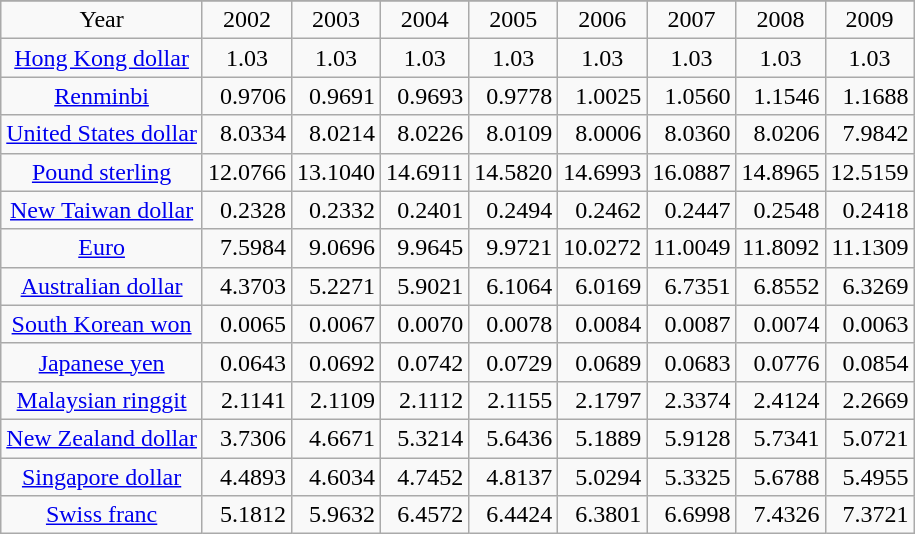<table class=wikitable>
<tr align=center>
</tr>
<tr align=center>
<td>Year</td>
<td>2002</td>
<td>2003</td>
<td>2004</td>
<td>2005</td>
<td>2006</td>
<td>2007</td>
<td>2008</td>
<td>2009</td>
</tr>
<tr align=center>
<td><a href='#'>Hong Kong dollar</a></td>
<td>1.03</td>
<td>1.03</td>
<td>1.03</td>
<td>1.03</td>
<td>1.03</td>
<td>1.03</td>
<td>1.03</td>
<td>1.03</td>
</tr>
<tr align=right>
<td align=center><a href='#'>Renminbi</a></td>
<td>0.9706</td>
<td>0.9691</td>
<td>0.9693</td>
<td>0.9778</td>
<td>1.0025</td>
<td>1.0560</td>
<td>1.1546</td>
<td>1.1688</td>
</tr>
<tr align=right>
<td align=center><a href='#'>United States dollar</a></td>
<td>8.0334</td>
<td>8.0214</td>
<td>8.0226</td>
<td>8.0109</td>
<td>8.0006</td>
<td>8.0360</td>
<td>8.0206</td>
<td>7.9842</td>
</tr>
<tr align=right>
<td align=center><a href='#'>Pound sterling</a></td>
<td>12.0766</td>
<td>13.1040</td>
<td>14.6911</td>
<td>14.5820</td>
<td>14.6993</td>
<td>16.0887</td>
<td>14.8965</td>
<td>12.5159</td>
</tr>
<tr align=right>
<td align=center><a href='#'>New Taiwan dollar</a></td>
<td>0.2328</td>
<td>0.2332</td>
<td>0.2401</td>
<td>0.2494</td>
<td>0.2462</td>
<td>0.2447</td>
<td>0.2548</td>
<td>0.2418</td>
</tr>
<tr align=right>
<td align=center><a href='#'>Euro</a></td>
<td>7.5984</td>
<td>9.0696</td>
<td>9.9645</td>
<td>9.9721</td>
<td>10.0272</td>
<td>11.0049</td>
<td>11.8092</td>
<td>11.1309</td>
</tr>
<tr align=right>
<td align=center><a href='#'>Australian dollar</a></td>
<td>4.3703</td>
<td>5.2271</td>
<td>5.9021</td>
<td>6.1064</td>
<td>6.0169</td>
<td>6.7351</td>
<td>6.8552</td>
<td>6.3269</td>
</tr>
<tr align=right>
<td align=center><a href='#'>South Korean won</a></td>
<td>0.0065</td>
<td>0.0067</td>
<td>0.0070</td>
<td>0.0078</td>
<td>0.0084</td>
<td>0.0087</td>
<td>0.0074</td>
<td>0.0063</td>
</tr>
<tr align=right>
<td align=center><a href='#'>Japanese yen</a></td>
<td>0.0643</td>
<td>0.0692</td>
<td>0.0742</td>
<td>0.0729</td>
<td>0.0689</td>
<td>0.0683</td>
<td>0.0776</td>
<td>0.0854</td>
</tr>
<tr align=right>
<td align=center><a href='#'>Malaysian ringgit</a></td>
<td>2.1141</td>
<td>2.1109</td>
<td>2.1112</td>
<td>2.1155</td>
<td>2.1797</td>
<td>2.3374</td>
<td>2.4124</td>
<td>2.2669</td>
</tr>
<tr align=right>
<td align=center><a href='#'>New Zealand dollar</a></td>
<td>3.7306</td>
<td>4.6671</td>
<td>5.3214</td>
<td>5.6436</td>
<td>5.1889</td>
<td>5.9128</td>
<td>5.7341</td>
<td>5.0721</td>
</tr>
<tr align=right>
<td align=center><a href='#'>Singapore dollar</a></td>
<td>4.4893</td>
<td>4.6034</td>
<td>4.7452</td>
<td>4.8137</td>
<td>5.0294</td>
<td>5.3325</td>
<td>5.6788</td>
<td>5.4955</td>
</tr>
<tr align=right>
<td align=center><a href='#'>Swiss franc</a></td>
<td>5.1812</td>
<td>5.9632</td>
<td>6.4572</td>
<td>6.4424</td>
<td>6.3801</td>
<td>6.6998</td>
<td>7.4326</td>
<td>7.3721</td>
</tr>
</table>
